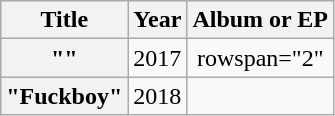<table class="wikitable plainrowheaders" style="text-align:center;">
<tr>
<th scope="col">Title</th>
<th scope="col">Year</th>
<th scope="col">Album or EP</th>
</tr>
<tr>
<th scope="row">""<br></th>
<td>2017</td>
<td>rowspan="2" </td>
</tr>
<tr>
<th scope="row">"Fuckboy"<br></th>
<td>2018</td>
</tr>
</table>
